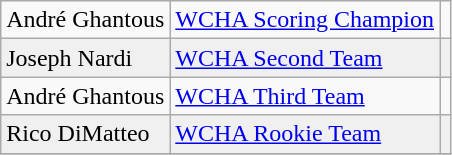<table class="wikitable">
<tr>
<td>André Ghantous</td>
<td><a href='#'>WCHA Scoring Champion</a></td>
<td></td>
</tr>
<tr bgcolor=f0f0f0>
<td>Joseph Nardi</td>
<td><a href='#'>WCHA Second Team</a></td>
<td></td>
</tr>
<tr>
<td>André Ghantous</td>
<td><a href='#'>WCHA Third Team</a></td>
<td></td>
</tr>
<tr bgcolor=f0f0f0>
<td>Rico DiMatteo</td>
<td><a href='#'>WCHA Rookie Team</a></td>
<td></td>
</tr>
<tr>
</tr>
</table>
